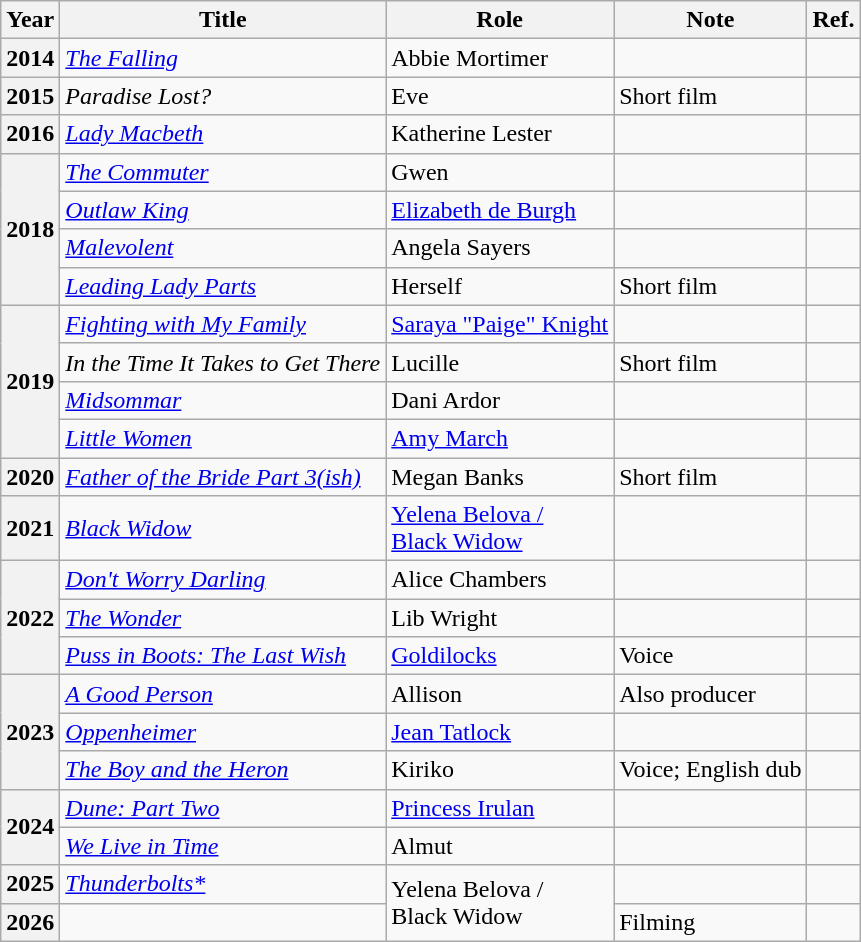<table class="wikitable plainrowheaders sortable">
<tr>
<th scope="col">Year</th>
<th scope="col">Title</th>
<th scope="col">Role</th>
<th scope="col">Note</th>
<th scope="col" class="unsortable">Ref.</th>
</tr>
<tr>
<th scope="row">2014</th>
<td><em><a href='#'>The Falling</a></em></td>
<td>Abbie Mortimer</td>
<td></td>
<td></td>
</tr>
<tr>
<th scope="row">2015</th>
<td><em>Paradise Lost?</em></td>
<td>Eve</td>
<td>Short film</td>
<td></td>
</tr>
<tr>
<th scope="row">2016</th>
<td><em><a href='#'>Lady Macbeth</a></em></td>
<td>Katherine Lester</td>
<td></td>
<td></td>
</tr>
<tr>
<th rowspan="4" scope="row">2018</th>
<td><em><a href='#'>The Commuter</a></em></td>
<td>Gwen</td>
<td></td>
<td></td>
</tr>
<tr>
<td><em><a href='#'>Outlaw King</a></em></td>
<td><a href='#'>Elizabeth de Burgh</a></td>
<td></td>
<td></td>
</tr>
<tr>
<td><em><a href='#'>Malevolent</a></em></td>
<td>Angela Sayers</td>
<td></td>
<td></td>
</tr>
<tr>
<td><em><a href='#'>Leading Lady Parts</a></em></td>
<td>Herself</td>
<td>Short film</td>
<td></td>
</tr>
<tr>
<th rowspan="4" scope="row">2019</th>
<td><em><a href='#'>Fighting with My Family</a></em></td>
<td><a href='#'>Saraya "Paige" Knight</a></td>
<td></td>
<td></td>
</tr>
<tr>
<td><em>In the Time It Takes to Get There</em></td>
<td>Lucille</td>
<td>Short film</td>
<td></td>
</tr>
<tr>
<td><em><a href='#'>Midsommar</a></em></td>
<td>Dani Ardor</td>
<td></td>
<td></td>
</tr>
<tr>
<td><em><a href='#'>Little Women</a></em></td>
<td><a href='#'>Amy March</a></td>
<td></td>
<td></td>
</tr>
<tr>
<th scope="row">2020</th>
<td><em><a href='#'>Father of the Bride Part 3(ish)</a></em></td>
<td>Megan Banks</td>
<td>Short film</td>
<td></td>
</tr>
<tr>
<th scope="row">2021</th>
<td><em><a href='#'>Black Widow</a></em></td>
<td><a href='#'>Yelena Belova / <br>Black Widow</a></td>
<td></td>
<td></td>
</tr>
<tr>
<th rowspan="3" scope="row">2022</th>
<td><em><a href='#'>Don't Worry Darling</a></em></td>
<td>Alice Chambers</td>
<td></td>
<td></td>
</tr>
<tr>
<td><em><a href='#'>The Wonder</a></em></td>
<td>Lib Wright</td>
<td></td>
<td></td>
</tr>
<tr>
<td><em><a href='#'>Puss in Boots: The Last Wish</a></em></td>
<td><a href='#'>Goldilocks</a></td>
<td>Voice</td>
<td></td>
</tr>
<tr>
<th rowspan="3" scope="row">2023</th>
<td><em><a href='#'>A Good Person</a></em></td>
<td>Allison</td>
<td>Also producer</td>
<td></td>
</tr>
<tr>
<td><em><a href='#'>Oppenheimer</a></em></td>
<td><a href='#'>Jean Tatlock</a></td>
<td></td>
<td></td>
</tr>
<tr>
<td><em><a href='#'>The Boy and the Heron</a></em></td>
<td>Kiriko</td>
<td>Voice; English dub</td>
<td></td>
</tr>
<tr>
<th rowspan="2" scope="row">2024</th>
<td><em><a href='#'>Dune: Part Two</a></em></td>
<td><a href='#'>Princess Irulan</a></td>
<td></td>
<td></td>
</tr>
<tr>
<td><em><a href='#'>We Live in Time</a></em></td>
<td>Almut</td>
<td></td>
<td></td>
</tr>
<tr>
<th scope="row">2025</th>
<td><em><a href='#'>Thunderbolts*</a></em></td>
<td rowspan=2>Yelena Belova / <br>Black Widow</td>
<td></td>
<td></td>
</tr>
<tr>
<th scope="row">2026</th>
<td></td>
<td>Filming</td>
<td></td>
</tr>
</table>
